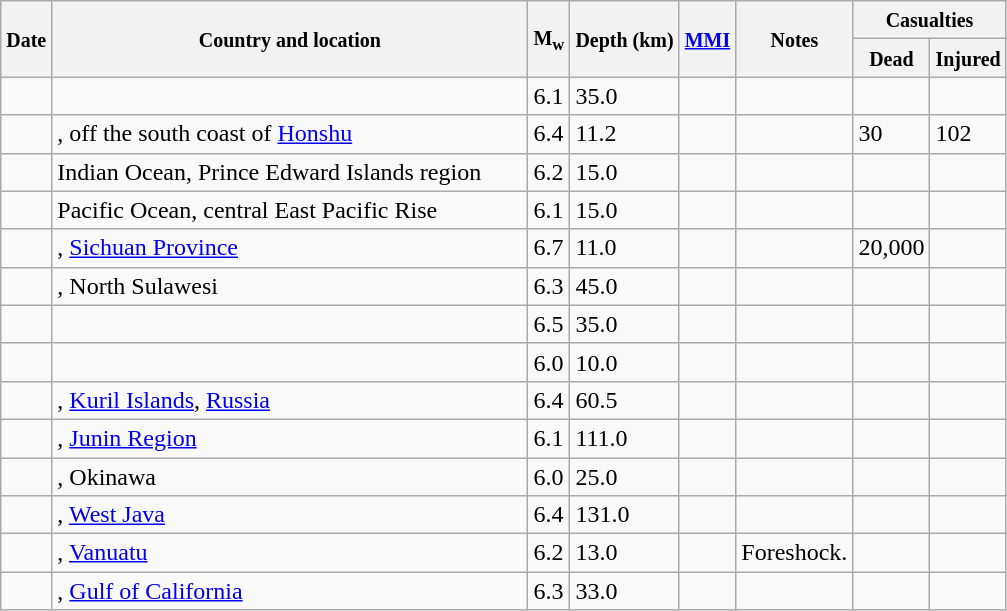<table class="wikitable sortable sort-under" style="border:1px black; margin-left:1em;">
<tr>
<th rowspan="2"><small>Date</small></th>
<th rowspan="2" style="width: 310px"><small>Country and location</small></th>
<th rowspan="2"><small>M<sub>w</sub></small></th>
<th rowspan="2"><small>Depth (km)</small></th>
<th rowspan="2"><small><a href='#'>MMI</a></small></th>
<th rowspan="2" class="unsortable"><small>Notes</small></th>
<th colspan="2"><small>Casualties</small></th>
</tr>
<tr>
<th><small>Dead</small></th>
<th><small>Injured</small></th>
</tr>
<tr>
<td></td>
<td></td>
<td>6.1</td>
<td>35.0</td>
<td></td>
<td></td>
<td></td>
<td></td>
</tr>
<tr>
<td></td>
<td>, off the south coast of <a href='#'>Honshu</a></td>
<td>6.4</td>
<td>11.2</td>
<td></td>
<td></td>
<td>30</td>
<td>102</td>
</tr>
<tr>
<td></td>
<td>Indian Ocean, Prince Edward Islands region</td>
<td>6.2</td>
<td>15.0</td>
<td></td>
<td></td>
<td></td>
<td></td>
</tr>
<tr>
<td></td>
<td>Pacific Ocean, central East Pacific Rise</td>
<td>6.1</td>
<td>15.0</td>
<td></td>
<td></td>
<td></td>
<td></td>
</tr>
<tr>
<td></td>
<td>, <a href='#'>Sichuan Province</a></td>
<td>6.7</td>
<td>11.0</td>
<td></td>
<td></td>
<td>20,000</td>
<td></td>
</tr>
<tr>
<td></td>
<td>, North Sulawesi</td>
<td>6.3</td>
<td>45.0</td>
<td></td>
<td></td>
<td></td>
<td></td>
</tr>
<tr>
<td></td>
<td></td>
<td>6.5</td>
<td>35.0</td>
<td></td>
<td></td>
<td></td>
<td></td>
</tr>
<tr>
<td></td>
<td></td>
<td>6.0</td>
<td>10.0</td>
<td></td>
<td></td>
<td></td>
<td></td>
</tr>
<tr>
<td></td>
<td>, <a href='#'>Kuril Islands</a>, <a href='#'>Russia</a></td>
<td>6.4</td>
<td>60.5</td>
<td></td>
<td></td>
<td></td>
<td></td>
</tr>
<tr>
<td></td>
<td>, <a href='#'>Junin Region</a></td>
<td>6.1</td>
<td>111.0</td>
<td></td>
<td></td>
<td></td>
<td></td>
</tr>
<tr>
<td></td>
<td>, Okinawa</td>
<td>6.0</td>
<td>25.0</td>
<td></td>
<td></td>
<td></td>
<td></td>
</tr>
<tr>
<td></td>
<td>, <a href='#'>West Java</a></td>
<td>6.4</td>
<td>131.0</td>
<td></td>
<td></td>
<td></td>
<td></td>
</tr>
<tr>
<td></td>
<td>, <a href='#'>Vanuatu</a></td>
<td>6.2</td>
<td>13.0</td>
<td></td>
<td>Foreshock.</td>
<td></td>
<td></td>
</tr>
<tr>
<td></td>
<td>, <a href='#'>Gulf of California</a></td>
<td>6.3</td>
<td>33.0</td>
<td></td>
<td></td>
<td></td>
<td></td>
</tr>
</table>
